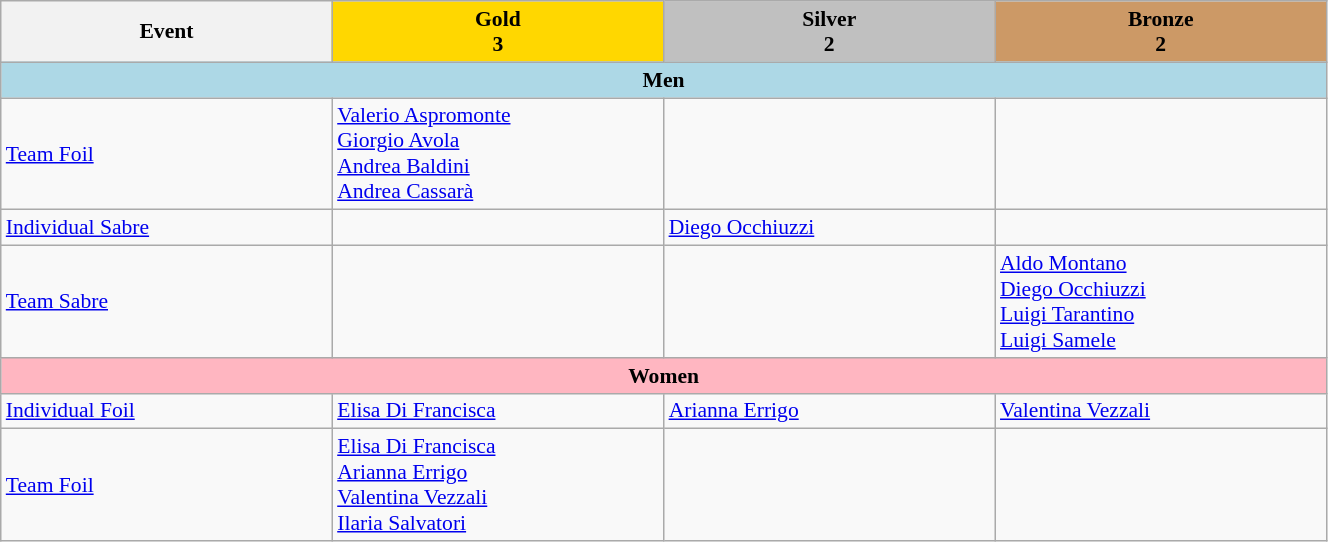<table class="wikitable" width=70% style="font-size:90%; text-align:left;">
<tr>
<th width=25%>Event</th>
<th width=25% style="background-color:gold">Gold<br>3</th>
<th width=25% style="background-color:silver">Silver<br>2</th>
<th width=25% style="background-color:#cc9966">Bronze<br>2</th>
</tr>
<tr>
<td colspan=4 align=center bgcolor=lightblue><strong>Men</strong></td>
</tr>
<tr>
<td><a href='#'>Team Foil</a></td>
<td><a href='#'>Valerio Aspromonte</a><br><a href='#'>Giorgio Avola</a><br><a href='#'>Andrea Baldini</a><br><a href='#'>Andrea Cassarà</a></td>
<td></td>
<td></td>
</tr>
<tr>
<td><a href='#'>Individual Sabre</a></td>
<td></td>
<td><a href='#'>Diego Occhiuzzi</a></td>
<td></td>
</tr>
<tr>
<td><a href='#'>Team Sabre</a></td>
<td></td>
<td></td>
<td><a href='#'>Aldo Montano</a><br><a href='#'>Diego Occhiuzzi</a><br><a href='#'>Luigi Tarantino</a><br><a href='#'>Luigi Samele</a></td>
</tr>
<tr>
<td colspan=4 align=center bgcolor=lightpink><strong>Women</strong></td>
</tr>
<tr>
<td><a href='#'>Individual Foil</a></td>
<td><a href='#'>Elisa Di Francisca</a></td>
<td><a href='#'>Arianna Errigo</a></td>
<td><a href='#'>Valentina Vezzali</a></td>
</tr>
<tr>
<td><a href='#'>Team Foil</a></td>
<td><a href='#'>Elisa Di Francisca</a><br><a href='#'>Arianna Errigo</a><br><a href='#'>Valentina Vezzali</a><br><a href='#'>Ilaria Salvatori</a></td>
<td></td>
<td></td>
</tr>
</table>
